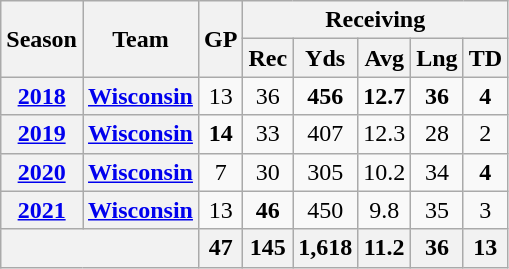<table class="wikitable" style="text-align:center;">
<tr>
<th rowspan="2">Season</th>
<th rowspan="2">Team</th>
<th rowspan="2">GP</th>
<th colspan="6">Receiving</th>
</tr>
<tr>
<th>Rec</th>
<th>Yds</th>
<th>Avg</th>
<th>Lng</th>
<th>TD</th>
</tr>
<tr>
<th><a href='#'>2018</a></th>
<th><a href='#'>Wisconsin</a></th>
<td>13</td>
<td>36</td>
<td><strong>456</strong></td>
<td><strong>12.7</strong></td>
<td><strong>36</strong></td>
<td><strong>4</strong></td>
</tr>
<tr>
<th><a href='#'>2019</a></th>
<th><a href='#'>Wisconsin</a></th>
<td><strong>14</strong></td>
<td>33</td>
<td>407</td>
<td>12.3</td>
<td>28</td>
<td>2</td>
</tr>
<tr>
<th><a href='#'>2020</a></th>
<th><a href='#'>Wisconsin</a></th>
<td>7</td>
<td>30</td>
<td>305</td>
<td>10.2</td>
<td>34</td>
<td><strong>4</strong></td>
</tr>
<tr>
<th><a href='#'>2021</a></th>
<th><a href='#'>Wisconsin</a></th>
<td>13</td>
<td><strong>46</strong></td>
<td>450</td>
<td>9.8</td>
<td>35</td>
<td>3</td>
</tr>
<tr>
<th colspan="2"></th>
<th>47</th>
<th>145</th>
<th>1,618</th>
<th>11.2</th>
<th>36</th>
<th>13</th>
</tr>
</table>
